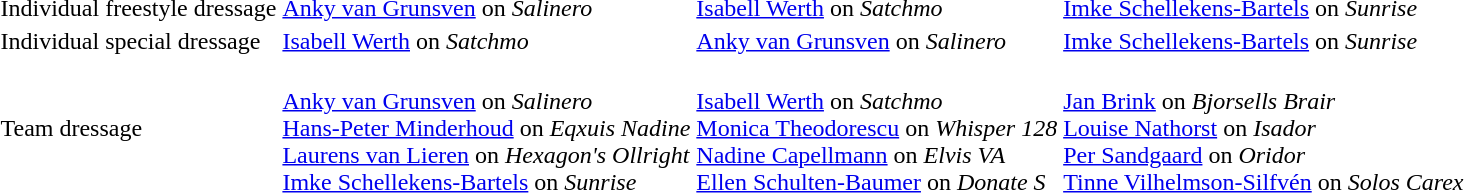<table>
<tr>
<td>Individual freestyle dressage<br></td>
<td> <a href='#'>Anky van Grunsven</a> on <em>Salinero</em></td>
<td> <a href='#'>Isabell Werth</a> on <em>Satchmo</em></td>
<td> <a href='#'>Imke Schellekens-Bartels</a> on <em>Sunrise</em></td>
</tr>
<tr>
<td>Individual special dressage<br></td>
<td> <a href='#'>Isabell Werth</a> on <em>Satchmo</em></td>
<td> <a href='#'>Anky van Grunsven</a> on <em>Salinero</em></td>
<td> <a href='#'>Imke Schellekens-Bartels</a> on <em>Sunrise</em></td>
</tr>
<tr>
<td>Team dressage<br></td>
<td><br><a href='#'>Anky van Grunsven</a> on <em>Salinero</em><br><a href='#'>Hans-Peter Minderhoud</a> on <em>Eqxuis Nadine</em><br><a href='#'>Laurens van Lieren</a> on <em>Hexagon's Ollright</em><br><a href='#'>Imke Schellekens-Bartels</a> on <em>Sunrise</em></td>
<td><br><a href='#'>Isabell Werth</a> on <em>Satchmo</em><br><a href='#'>Monica Theodorescu</a> on <em>Whisper 128</em><br><a href='#'>Nadine Capellmann</a> on <em>Elvis VA</em><br><a href='#'>Ellen Schulten-Baumer</a> on <em>Donate S</em></td>
<td><br><a href='#'>Jan Brink</a> on <em>Bjorsells Brair</em><br><a href='#'>Louise Nathorst</a> on <em>Isador</em><br><a href='#'>Per Sandgaard</a> on <em>Oridor</em><br><a href='#'>Tinne Vilhelmson-Silfvén</a> on <em>Solos Carex</em></td>
</tr>
</table>
